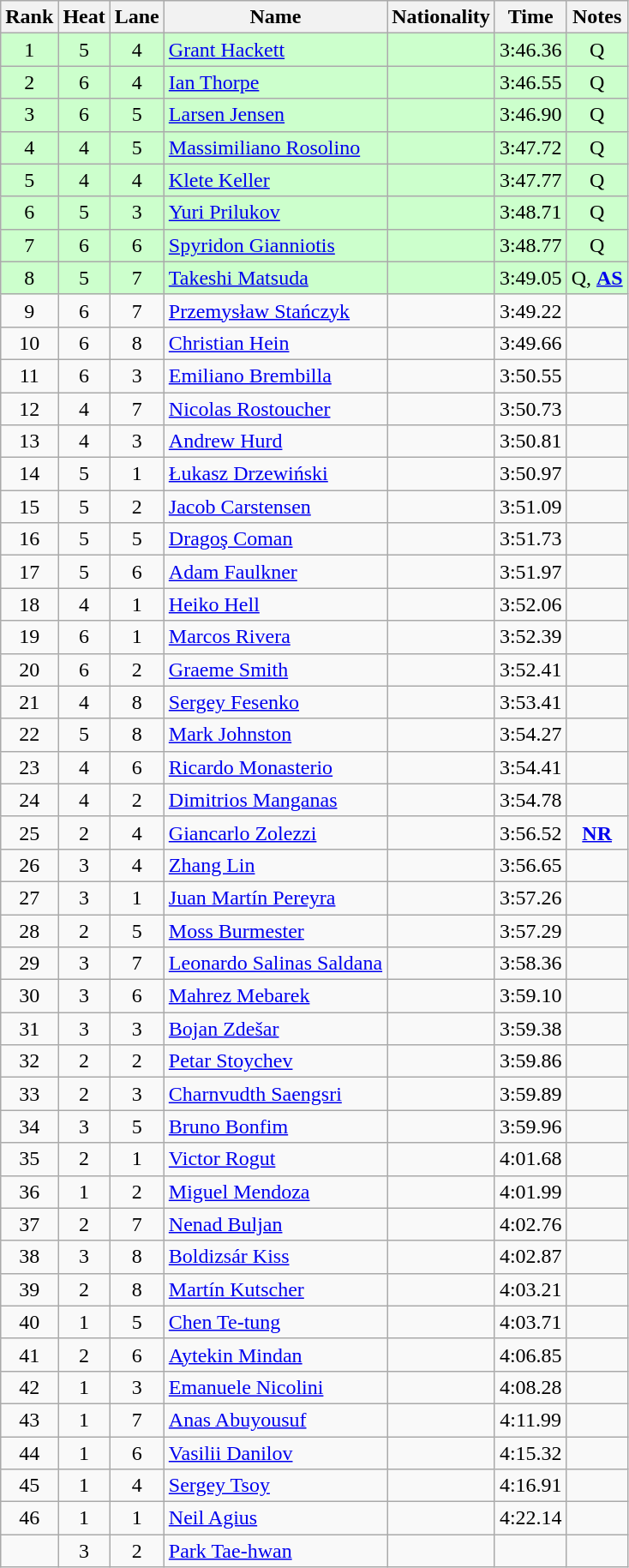<table class="wikitable sortable" style="text-align:center">
<tr>
<th>Rank</th>
<th>Heat</th>
<th>Lane</th>
<th>Name</th>
<th>Nationality</th>
<th>Time</th>
<th>Notes</th>
</tr>
<tr bgcolor=#ccffcc>
<td>1</td>
<td>5</td>
<td>4</td>
<td align="left"><a href='#'>Grant Hackett</a></td>
<td align=left></td>
<td>3:46.36</td>
<td>Q</td>
</tr>
<tr bgcolor=#ccffcc>
<td>2</td>
<td>6</td>
<td>4</td>
<td align="left"><a href='#'>Ian Thorpe</a></td>
<td align=left></td>
<td>3:46.55</td>
<td>Q</td>
</tr>
<tr bgcolor=#ccffcc>
<td>3</td>
<td>6</td>
<td>5</td>
<td align=left><a href='#'>Larsen Jensen</a></td>
<td align=left></td>
<td>3:46.90</td>
<td>Q</td>
</tr>
<tr bgcolor=#ccffcc>
<td>4</td>
<td>4</td>
<td>5</td>
<td align=left><a href='#'>Massimiliano Rosolino</a></td>
<td align=left></td>
<td>3:47.72</td>
<td>Q</td>
</tr>
<tr bgcolor=#ccffcc>
<td>5</td>
<td>4</td>
<td>4</td>
<td align=left><a href='#'>Klete Keller</a></td>
<td align=left></td>
<td>3:47.77</td>
<td>Q</td>
</tr>
<tr bgcolor=#ccffcc>
<td>6</td>
<td>5</td>
<td>3</td>
<td align=left><a href='#'>Yuri Prilukov</a></td>
<td align=left></td>
<td>3:48.71</td>
<td>Q</td>
</tr>
<tr bgcolor=#ccffcc>
<td>7</td>
<td>6</td>
<td>6</td>
<td align=left><a href='#'>Spyridon Gianniotis</a></td>
<td align=left></td>
<td>3:48.77</td>
<td>Q</td>
</tr>
<tr bgcolor=#ccffcc>
<td>8</td>
<td>5</td>
<td>7</td>
<td align=left><a href='#'>Takeshi Matsuda</a></td>
<td align=left></td>
<td>3:49.05</td>
<td>Q, <strong><a href='#'>AS</a></strong></td>
</tr>
<tr>
<td>9</td>
<td>6</td>
<td>7</td>
<td align=left><a href='#'>Przemysław Stańczyk</a></td>
<td align=left></td>
<td>3:49.22</td>
<td></td>
</tr>
<tr>
<td>10</td>
<td>6</td>
<td>8</td>
<td align=left><a href='#'>Christian Hein</a></td>
<td align=left></td>
<td>3:49.66</td>
<td></td>
</tr>
<tr>
<td>11</td>
<td>6</td>
<td>3</td>
<td align=left><a href='#'>Emiliano Brembilla</a></td>
<td align=left></td>
<td>3:50.55</td>
<td></td>
</tr>
<tr>
<td>12</td>
<td>4</td>
<td>7</td>
<td align=left><a href='#'>Nicolas Rostoucher</a></td>
<td align=left></td>
<td>3:50.73</td>
<td></td>
</tr>
<tr>
<td>13</td>
<td>4</td>
<td>3</td>
<td align=left><a href='#'>Andrew Hurd</a></td>
<td align=left></td>
<td>3:50.81</td>
<td></td>
</tr>
<tr>
<td>14</td>
<td>5</td>
<td>1</td>
<td align=left><a href='#'>Łukasz Drzewiński</a></td>
<td align=left></td>
<td>3:50.97</td>
<td></td>
</tr>
<tr>
<td>15</td>
<td>5</td>
<td>2</td>
<td align=left><a href='#'>Jacob Carstensen</a></td>
<td align=left></td>
<td>3:51.09</td>
<td></td>
</tr>
<tr>
<td>16</td>
<td>5</td>
<td>5</td>
<td align=left><a href='#'>Dragoş Coman</a></td>
<td align=left></td>
<td>3:51.73</td>
<td></td>
</tr>
<tr>
<td>17</td>
<td>5</td>
<td>6</td>
<td align=left><a href='#'>Adam Faulkner</a></td>
<td align=left></td>
<td>3:51.97</td>
<td></td>
</tr>
<tr>
<td>18</td>
<td>4</td>
<td>1</td>
<td align=left><a href='#'>Heiko Hell</a></td>
<td align=left></td>
<td>3:52.06</td>
<td></td>
</tr>
<tr>
<td>19</td>
<td>6</td>
<td>1</td>
<td align=left><a href='#'>Marcos Rivera</a></td>
<td align=left></td>
<td>3:52.39</td>
<td></td>
</tr>
<tr>
<td>20</td>
<td>6</td>
<td>2</td>
<td align=left><a href='#'>Graeme Smith</a></td>
<td align=left></td>
<td>3:52.41</td>
<td></td>
</tr>
<tr>
<td>21</td>
<td>4</td>
<td>8</td>
<td align=left><a href='#'>Sergey Fesenko</a></td>
<td align=left></td>
<td>3:53.41</td>
<td></td>
</tr>
<tr>
<td>22</td>
<td>5</td>
<td>8</td>
<td align=left><a href='#'>Mark Johnston</a></td>
<td align=left></td>
<td>3:54.27</td>
<td></td>
</tr>
<tr>
<td>23</td>
<td>4</td>
<td>6</td>
<td align=left><a href='#'>Ricardo Monasterio</a></td>
<td align=left></td>
<td>3:54.41</td>
<td></td>
</tr>
<tr>
<td>24</td>
<td>4</td>
<td>2</td>
<td align=left><a href='#'>Dimitrios Manganas</a></td>
<td align=left></td>
<td>3:54.78</td>
<td></td>
</tr>
<tr>
<td>25</td>
<td>2</td>
<td>4</td>
<td align=left><a href='#'>Giancarlo Zolezzi</a></td>
<td align=left></td>
<td>3:56.52</td>
<td><strong><a href='#'>NR</a></strong></td>
</tr>
<tr>
<td>26</td>
<td>3</td>
<td>4</td>
<td align=left><a href='#'>Zhang Lin</a></td>
<td align=left></td>
<td>3:56.65</td>
<td></td>
</tr>
<tr>
<td>27</td>
<td>3</td>
<td>1</td>
<td align=left><a href='#'>Juan Martín Pereyra</a></td>
<td align=left></td>
<td>3:57.26</td>
<td></td>
</tr>
<tr>
<td>28</td>
<td>2</td>
<td>5</td>
<td align=left><a href='#'>Moss Burmester</a></td>
<td align=left></td>
<td>3:57.29</td>
<td></td>
</tr>
<tr>
<td>29</td>
<td>3</td>
<td>7</td>
<td align=left><a href='#'>Leonardo Salinas Saldana</a></td>
<td align=left></td>
<td>3:58.36</td>
<td></td>
</tr>
<tr>
<td>30</td>
<td>3</td>
<td>6</td>
<td align=left><a href='#'>Mahrez Mebarek</a></td>
<td align=left></td>
<td>3:59.10</td>
<td></td>
</tr>
<tr>
<td>31</td>
<td>3</td>
<td>3</td>
<td align=left><a href='#'>Bojan Zdešar</a></td>
<td align=left></td>
<td>3:59.38</td>
<td></td>
</tr>
<tr>
<td>32</td>
<td>2</td>
<td>2</td>
<td align=left><a href='#'>Petar Stoychev</a></td>
<td align=left></td>
<td>3:59.86</td>
<td></td>
</tr>
<tr>
<td>33</td>
<td>2</td>
<td>3</td>
<td align=left><a href='#'>Charnvudth Saengsri</a></td>
<td align=left></td>
<td>3:59.89</td>
<td></td>
</tr>
<tr>
<td>34</td>
<td>3</td>
<td>5</td>
<td align=left><a href='#'>Bruno Bonfim</a></td>
<td align=left></td>
<td>3:59.96</td>
<td></td>
</tr>
<tr>
<td>35</td>
<td>2</td>
<td>1</td>
<td align=left><a href='#'>Victor Rogut</a></td>
<td align=left></td>
<td>4:01.68</td>
<td></td>
</tr>
<tr>
<td>36</td>
<td>1</td>
<td>2</td>
<td align=left><a href='#'>Miguel Mendoza</a></td>
<td align=left></td>
<td>4:01.99</td>
<td></td>
</tr>
<tr>
<td>37</td>
<td>2</td>
<td>7</td>
<td align=left><a href='#'>Nenad Buljan</a></td>
<td align=left></td>
<td>4:02.76</td>
<td></td>
</tr>
<tr>
<td>38</td>
<td>3</td>
<td>8</td>
<td align=left><a href='#'>Boldizsár Kiss</a></td>
<td align=left></td>
<td>4:02.87</td>
<td></td>
</tr>
<tr>
<td>39</td>
<td>2</td>
<td>8</td>
<td align=left><a href='#'>Martín Kutscher</a></td>
<td align=left></td>
<td>4:03.21</td>
<td></td>
</tr>
<tr>
<td>40</td>
<td>1</td>
<td>5</td>
<td align=left><a href='#'>Chen Te-tung</a></td>
<td align=left></td>
<td>4:03.71</td>
<td></td>
</tr>
<tr>
<td>41</td>
<td>2</td>
<td>6</td>
<td align=left><a href='#'>Aytekin Mindan</a></td>
<td align=left></td>
<td>4:06.85</td>
<td></td>
</tr>
<tr>
<td>42</td>
<td>1</td>
<td>3</td>
<td align=left><a href='#'>Emanuele Nicolini</a></td>
<td align=left></td>
<td>4:08.28</td>
<td></td>
</tr>
<tr>
<td>43</td>
<td>1</td>
<td>7</td>
<td align=left><a href='#'>Anas Abuyousuf</a></td>
<td align=left></td>
<td>4:11.99</td>
<td></td>
</tr>
<tr>
<td>44</td>
<td>1</td>
<td>6</td>
<td align=left><a href='#'>Vasilii Danilov</a></td>
<td align=left></td>
<td>4:15.32</td>
<td></td>
</tr>
<tr>
<td>45</td>
<td>1</td>
<td>4</td>
<td align=left><a href='#'>Sergey Tsoy</a></td>
<td align=left></td>
<td>4:16.91</td>
<td></td>
</tr>
<tr>
<td>46</td>
<td>1</td>
<td>1</td>
<td align=left><a href='#'>Neil Agius</a></td>
<td align=left></td>
<td>4:22.14</td>
<td></td>
</tr>
<tr>
<td></td>
<td>3</td>
<td>2</td>
<td align=left><a href='#'>Park Tae-hwan</a></td>
<td align=left></td>
<td></td>
<td></td>
</tr>
</table>
